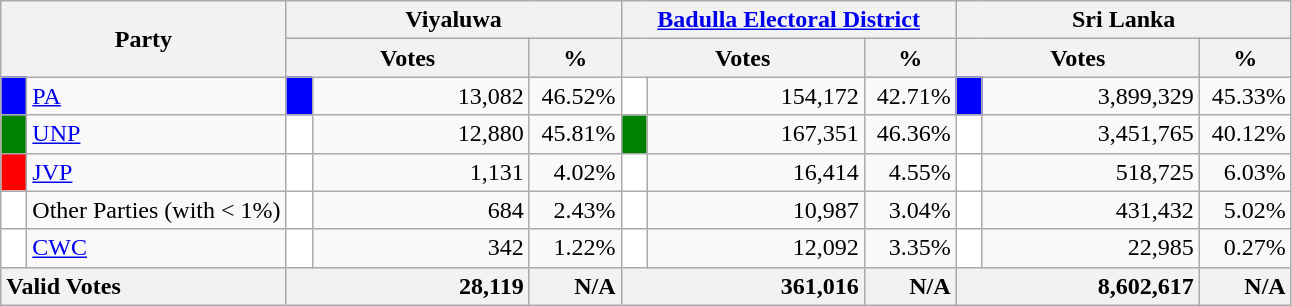<table class="wikitable">
<tr>
<th colspan="2" width="144px"rowspan="2">Party</th>
<th colspan="3" width="216px">Viyaluwa</th>
<th colspan="3" width="216px"><a href='#'>Badulla Electoral District</a></th>
<th colspan="3" width="216px">Sri Lanka</th>
</tr>
<tr>
<th colspan="2" width="144px">Votes</th>
<th>%</th>
<th colspan="2" width="144px">Votes</th>
<th>%</th>
<th colspan="2" width="144px">Votes</th>
<th>%</th>
</tr>
<tr>
<td style="background-color:blue;" width="10px"></td>
<td style="text-align:left;"><a href='#'>PA</a></td>
<td style="background-color:blue;" width="10px"></td>
<td style="text-align:right;">13,082</td>
<td style="text-align:right;">46.52%</td>
<td style="background-color:white;" width="10px"></td>
<td style="text-align:right;">154,172</td>
<td style="text-align:right;">42.71%</td>
<td style="background-color:blue;" width="10px"></td>
<td style="text-align:right;">3,899,329</td>
<td style="text-align:right;">45.33%</td>
</tr>
<tr>
<td style="background-color:green;" width="10px"></td>
<td style="text-align:left;"><a href='#'>UNP</a></td>
<td style="background-color:white;" width="10px"></td>
<td style="text-align:right;">12,880</td>
<td style="text-align:right;">45.81%</td>
<td style="background-color:green;" width="10px"></td>
<td style="text-align:right;">167,351</td>
<td style="text-align:right;">46.36%</td>
<td style="background-color:white;" width="10px"></td>
<td style="text-align:right;">3,451,765</td>
<td style="text-align:right;">40.12%</td>
</tr>
<tr>
<td style="background-color:red;" width="10px"></td>
<td style="text-align:left;"><a href='#'>JVP</a></td>
<td style="background-color:white;" width="10px"></td>
<td style="text-align:right;">1,131</td>
<td style="text-align:right;">4.02%</td>
<td style="background-color:white;" width="10px"></td>
<td style="text-align:right;">16,414</td>
<td style="text-align:right;">4.55%</td>
<td style="background-color:white;" width="10px"></td>
<td style="text-align:right;">518,725</td>
<td style="text-align:right;">6.03%</td>
</tr>
<tr>
<td style="background-color:white;" width="10px"></td>
<td style="text-align:left;">Other Parties (with < 1%)</td>
<td style="background-color:white;" width="10px"></td>
<td style="text-align:right;">684</td>
<td style="text-align:right;">2.43%</td>
<td style="background-color:white;" width="10px"></td>
<td style="text-align:right;">10,987</td>
<td style="text-align:right;">3.04%</td>
<td style="background-color:white;" width="10px"></td>
<td style="text-align:right;">431,432</td>
<td style="text-align:right;">5.02%</td>
</tr>
<tr>
<td style="background-color:white;" width="10px"></td>
<td style="text-align:left;"><a href='#'>CWC</a></td>
<td style="background-color:white;" width="10px"></td>
<td style="text-align:right;">342</td>
<td style="text-align:right;">1.22%</td>
<td style="background-color:white;" width="10px"></td>
<td style="text-align:right;">12,092</td>
<td style="text-align:right;">3.35%</td>
<td style="background-color:white;" width="10px"></td>
<td style="text-align:right;">22,985</td>
<td style="text-align:right;">0.27%</td>
</tr>
<tr>
<th colspan="2" width="144px"style="text-align:left;">Valid Votes</th>
<th style="text-align:right;"colspan="2" width="144px">28,119</th>
<th style="text-align:right;">N/A</th>
<th style="text-align:right;"colspan="2" width="144px">361,016</th>
<th style="text-align:right;">N/A</th>
<th style="text-align:right;"colspan="2" width="144px">8,602,617</th>
<th style="text-align:right;">N/A</th>
</tr>
</table>
